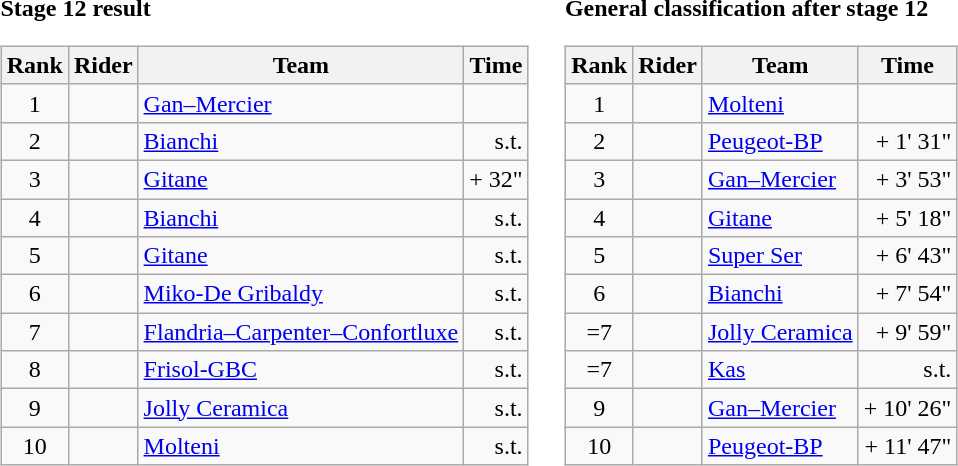<table>
<tr>
<td><strong>Stage 12 result</strong><br><table class="wikitable">
<tr>
<th scope="col">Rank</th>
<th scope="col">Rider</th>
<th scope="col">Team</th>
<th scope="col">Time</th>
</tr>
<tr>
<td style="text-align:center;">1</td>
<td></td>
<td><a href='#'>Gan–Mercier</a></td>
<td style="text-align:right;"></td>
</tr>
<tr>
<td style="text-align:center;">2</td>
<td></td>
<td><a href='#'>Bianchi</a></td>
<td style="text-align:right;">s.t.</td>
</tr>
<tr>
<td style="text-align:center;">3</td>
<td></td>
<td><a href='#'>Gitane</a></td>
<td style="text-align:right;">+ 32"</td>
</tr>
<tr>
<td style="text-align:center;">4</td>
<td></td>
<td><a href='#'>Bianchi</a></td>
<td style="text-align:right;">s.t.</td>
</tr>
<tr>
<td style="text-align:center;">5</td>
<td></td>
<td><a href='#'>Gitane</a></td>
<td style="text-align:right;">s.t.</td>
</tr>
<tr>
<td style="text-align:center;">6</td>
<td></td>
<td><a href='#'>Miko-De Gribaldy</a></td>
<td style="text-align:right;">s.t.</td>
</tr>
<tr>
<td style="text-align:center;">7</td>
<td></td>
<td><a href='#'>Flandria–Carpenter–Confortluxe</a></td>
<td style="text-align:right;">s.t.</td>
</tr>
<tr>
<td style="text-align:center;">8</td>
<td></td>
<td><a href='#'>Frisol-GBC</a></td>
<td style="text-align:right;">s.t.</td>
</tr>
<tr>
<td style="text-align:center;">9</td>
<td></td>
<td><a href='#'>Jolly Ceramica</a></td>
<td style="text-align:right;">s.t.</td>
</tr>
<tr>
<td style="text-align:center;">10</td>
<td></td>
<td><a href='#'>Molteni</a></td>
<td style="text-align:right;">s.t.</td>
</tr>
</table>
</td>
<td></td>
<td><strong>General classification after stage 12</strong><br><table class="wikitable">
<tr>
<th scope="col">Rank</th>
<th scope="col">Rider</th>
<th scope="col">Team</th>
<th scope="col">Time</th>
</tr>
<tr>
<td style="text-align:center;">1</td>
<td> </td>
<td><a href='#'>Molteni</a></td>
<td style="text-align:right;"></td>
</tr>
<tr>
<td style="text-align:center;">2</td>
<td></td>
<td><a href='#'>Peugeot-BP</a></td>
<td style="text-align:right;">+ 1' 31"</td>
</tr>
<tr>
<td style="text-align:center;">3</td>
<td></td>
<td><a href='#'>Gan–Mercier</a></td>
<td style="text-align:right;">+ 3' 53"</td>
</tr>
<tr>
<td style="text-align:center;">4</td>
<td></td>
<td><a href='#'>Gitane</a></td>
<td style="text-align:right;">+ 5' 18"</td>
</tr>
<tr>
<td style="text-align:center;">5</td>
<td></td>
<td><a href='#'>Super Ser</a></td>
<td style="text-align:right;">+ 6' 43"</td>
</tr>
<tr>
<td style="text-align:center;">6</td>
<td></td>
<td><a href='#'>Bianchi</a></td>
<td style="text-align:right;">+ 7' 54"</td>
</tr>
<tr>
<td style="text-align:center;">=7</td>
<td></td>
<td><a href='#'>Jolly Ceramica</a></td>
<td style="text-align:right;">+ 9' 59"</td>
</tr>
<tr>
<td style="text-align:center;">=7</td>
<td></td>
<td><a href='#'>Kas</a></td>
<td style="text-align:right;">s.t.</td>
</tr>
<tr>
<td style="text-align:center;">9</td>
<td></td>
<td><a href='#'>Gan–Mercier</a></td>
<td style="text-align:right;">+ 10' 26"</td>
</tr>
<tr>
<td style="text-align:center;">10</td>
<td></td>
<td><a href='#'>Peugeot-BP</a></td>
<td style="text-align:right;">+ 11' 47"</td>
</tr>
</table>
</td>
</tr>
</table>
